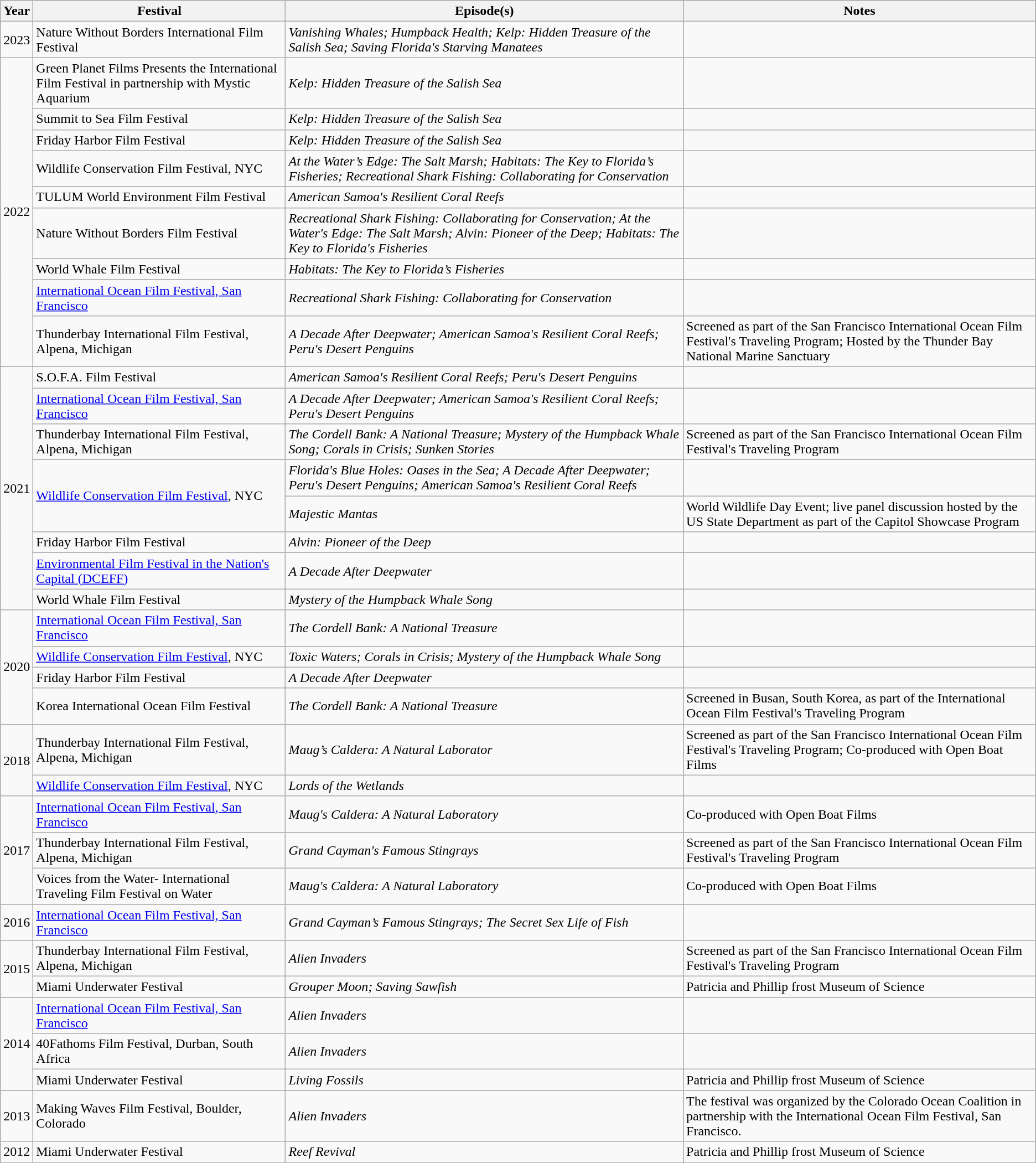<table class="wikitable">
<tr>
<th>Year</th>
<th>Festival</th>
<th>Episode(s)</th>
<th>Notes</th>
</tr>
<tr>
<td rowspan="1">2023</td>
<td rowspan="1">Nature Without Borders International Film Festival </td>
<td><em>Vanishing Whales; Humpback Health; Kelp: Hidden Treasure of the Salish Sea; Saving Florida's Starving Manatees</em></td>
<td></td>
</tr>
<tr>
<td rowspan="9">2022</td>
<td rowspan="1">Green Planet Films Presents the International Film Festival in partnership with Mystic Aquarium</td>
<td><em>Kelp: Hidden Treasure of the Salish Sea</em></td>
<td></td>
</tr>
<tr>
<td rowspan="1">Summit to Sea Film Festival</td>
<td><em>Kelp: Hidden Treasure of the Salish Sea</em></td>
<td></td>
</tr>
<tr>
<td rowspan="1">Friday Harbor Film Festival</td>
<td><em>Kelp: Hidden Treasure of the Salish Sea</em></td>
<td></td>
</tr>
<tr>
<td rowspan="1">Wildlife Conservation Film Festival, NYC</td>
<td><em>At the Water’s Edge: The Salt Marsh; Habitats: The Key to Florida’s Fisheries; Recreational Shark Fishing: Collaborating for Conservation</em></td>
<td></td>
</tr>
<tr>
<td rowspan="1">TULUM World Environment Film Festival </td>
<td><em>American Samoa's Resilient Coral Reefs</em></td>
<td></td>
</tr>
<tr>
<td rowspan="1">Nature Without Borders Film Festival </td>
<td><em>Recreational Shark Fishing: Collaborating for Conservation; At the Water's Edge: The Salt Marsh; Alvin: Pioneer of the Deep; Habitats: The Key to Florida's Fisheries</em></td>
<td></td>
</tr>
<tr>
<td rowspan="1">World Whale Film Festival</td>
<td><em>Habitats: The Key to Florida’s Fisheries</em></td>
<td></td>
</tr>
<tr>
<td rowspan="1"><a href='#'>International Ocean Film Festival, San Francisco</a></td>
<td><em>Recreational Shark Fishing: Collaborating for Conservation</em></td>
<td></td>
</tr>
<tr>
<td rowspan="1">Thunderbay International Film Festival, Alpena, Michigan</td>
<td><em>A Decade After Deepwater; American Samoa's Resilient Coral Reefs; Peru's Desert Penguins</em></td>
<td>Screened as part of the San Francisco International Ocean Film Festival's Traveling Program; Hosted by the Thunder Bay National Marine Sanctuary</td>
</tr>
<tr>
<td rowspan="8">2021</td>
<td rowspan="1">S.O.F.A. Film Festival</td>
<td><em>American Samoa's Resilient Coral Reefs; Peru's Desert Penguins</em></td>
<td></td>
</tr>
<tr>
<td rowspan="1"><a href='#'>International Ocean Film Festival, San Francisco</a></td>
<td><em>A Decade After Deepwater; American Samoa's Resilient Coral Reefs; Peru's Desert Penguins</em></td>
<td></td>
</tr>
<tr>
<td rowspan="1">Thunderbay International Film Festival, Alpena, Michigan</td>
<td><em>The Cordell Bank: A National Treasure; Mystery of the Humpback Whale Song; Corals in Crisis; Sunken Stories</em></td>
<td>Screened as part of the San Francisco International Ocean Film Festival's Traveling Program</td>
</tr>
<tr>
<td rowspan="2"><a href='#'>Wildlife Conservation Film Festival</a>, NYC</td>
<td><em>Florida's Blue Holes: Oases in the Sea; A Decade After Deepwater; Peru's Desert Penguins; American Samoa's Resilient Coral Reefs</em></td>
<td></td>
</tr>
<tr>
<td><em>Majestic Mantas</em></td>
<td>World Wildlife Day Event; live panel discussion hosted by the US State Department as part of the Capitol Showcase Program</td>
</tr>
<tr>
<td rowspan="1">Friday Harbor Film Festival</td>
<td><em>Alvin: Pioneer of the Deep</em></td>
<td></td>
</tr>
<tr>
<td rowspan="1"><a href='#'>Environmental Film Festival in the Nation's Capital (DCEFF)</a></td>
<td><em>A Decade After Deepwater</em></td>
<td></td>
</tr>
<tr>
<td rowspan="1">World Whale Film Festival</td>
<td><em> Mystery of the Humpback Whale Song</em></td>
<td></td>
</tr>
<tr>
<td rowspan="4">2020</td>
<td rowspan="1"><a href='#'>International Ocean Film Festival, San Francisco</a></td>
<td><em>The Cordell Bank: A National Treasure</em></td>
<td></td>
</tr>
<tr>
<td rowspan="1"><a href='#'>Wildlife Conservation Film Festival</a>, NYC</td>
<td><em>Toxic Waters; Corals in Crisis; Mystery of the Humpback Whale Song</em></td>
<td></td>
</tr>
<tr>
<td rowspan="1">Friday Harbor Film Festival</td>
<td><em>A Decade After Deepwater</em></td>
<td></td>
</tr>
<tr>
<td rowspan="1">Korea International Ocean Film Festival</td>
<td><em>The Cordell Bank: A National Treasure</em></td>
<td>Screened in Busan, South Korea, as part of the International Ocean Film Festival's Traveling Program</td>
</tr>
<tr>
<td rowspan="2">2018</td>
<td rowspan="1">Thunderbay International Film Festival, Alpena, Michigan</td>
<td><em>Maug’s Caldera: A Natural Laborator</em></td>
<td>Screened as part of the San Francisco International Ocean Film Festival's Traveling Program; Co-produced with Open Boat Films</td>
</tr>
<tr>
<td rowspan="1"><a href='#'>Wildlife Conservation Film Festival</a>, NYC</td>
<td><em>Lords of the Wetlands</em></td>
<td></td>
</tr>
<tr>
<td rowspan="3">2017</td>
<td rowspan="1"><a href='#'>International Ocean Film Festival, San Francisco</a></td>
<td><em>Maug's Caldera: A Natural Laboratory</em></td>
<td>Co-produced with Open Boat Films</td>
</tr>
<tr>
<td rowspan="1">Thunderbay International Film Festival, Alpena, Michigan</td>
<td><em>Grand Cayman's Famous Stingrays</em></td>
<td>Screened as part of the San Francisco International Ocean Film Festival's Traveling Program</td>
</tr>
<tr>
<td rowspan="1">Voices from the Water- International Traveling Film Festival on Water</td>
<td><em>Maug's Caldera: A Natural Laboratory</em></td>
<td>Co-produced with Open Boat Films</td>
</tr>
<tr>
<td rowspan="1">2016</td>
<td rowspan="1"><a href='#'>International Ocean Film Festival, San Francisco</a></td>
<td><em>Grand Cayman’s Famous Stingrays; The Secret Sex Life of Fish</em></td>
<td></td>
</tr>
<tr>
<td rowspan="2">2015</td>
<td rowspan="1">Thunderbay International Film Festival, Alpena, Michigan</td>
<td><em>Alien Invaders</em></td>
<td>Screened as part of the San Francisco International Ocean Film Festival's Traveling Program</td>
</tr>
<tr>
<td rowspan="1">Miami Underwater Festival</td>
<td><em>Grouper Moon; Saving Sawfish</em></td>
<td>Patricia and Phillip frost Museum of Science</td>
</tr>
<tr>
<td rowspan="3">2014</td>
<td rowspan="1"><a href='#'>International Ocean Film Festival, San Francisco</a></td>
<td><em>Alien Invaders</em></td>
<td></td>
</tr>
<tr>
<td rowspan="1">40Fathoms Film Festival, Durban, South Africa</td>
<td><em>Alien Invaders</em></td>
<td></td>
</tr>
<tr>
<td rowspan="1">Miami Underwater Festival</td>
<td><em>Living Fossils</em></td>
<td>Patricia and Phillip frost Museum of Science</td>
</tr>
<tr>
<td rowspan="1">2013</td>
<td rowspan="1">Making Waves Film Festival, Boulder, Colorado</td>
<td><em>Alien Invaders</em></td>
<td>The festival was organized by the Colorado Ocean Coalition in partnership with the International Ocean Film Festival, San Francisco.</td>
</tr>
<tr>
<td rowspan="1">2012</td>
<td rowspan="1">Miami Underwater Festival</td>
<td><em>Reef Revival</em></td>
<td>Patricia and Phillip frost Museum of Science</td>
</tr>
<tr>
</tr>
</table>
